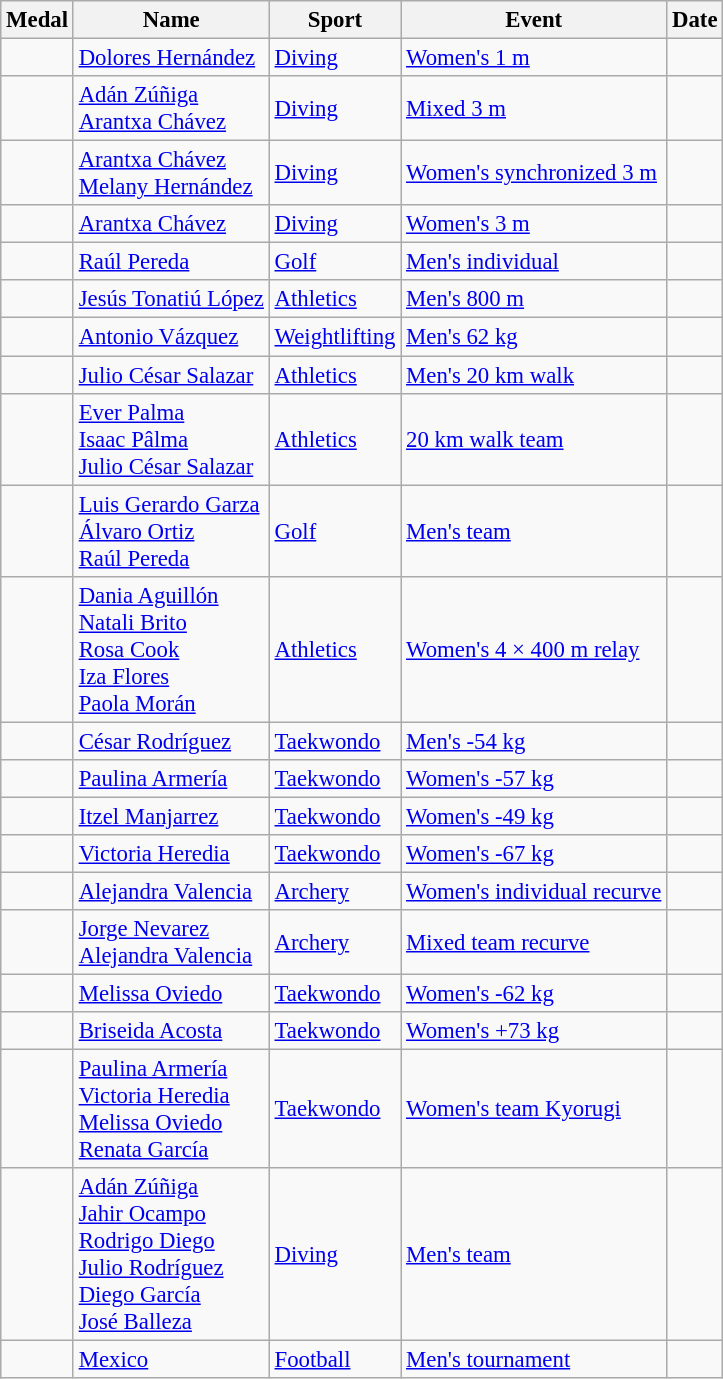<table class="wikitable sortable"  style="font-size:95%">
<tr>
<th>Medal</th>
<th>Name</th>
<th>Sport</th>
<th>Event</th>
<th>Date</th>
</tr>
<tr>
<td></td>
<td><a href='#'>Dolores Hernández</a></td>
<td><a href='#'>Diving</a></td>
<td><a href='#'>Women's 1 m</a></td>
<td></td>
</tr>
<tr>
<td></td>
<td><a href='#'>Adán Zúñiga</a><br><a href='#'>Arantxa Chávez</a></td>
<td><a href='#'>Diving</a></td>
<td><a href='#'>Mixed 3 m</a></td>
<td></td>
</tr>
<tr>
<td></td>
<td><a href='#'>Arantxa Chávez</a><br><a href='#'>Melany Hernández</a></td>
<td><a href='#'>Diving</a></td>
<td><a href='#'>Women's synchronized 3 m</a></td>
<td></td>
</tr>
<tr>
<td></td>
<td><a href='#'>Arantxa Chávez</a></td>
<td><a href='#'>Diving</a></td>
<td><a href='#'>Women's 3 m</a></td>
<td></td>
</tr>
<tr>
<td></td>
<td><a href='#'>Raúl Pereda</a></td>
<td><a href='#'>Golf</a></td>
<td><a href='#'>Men's individual</a></td>
<td></td>
</tr>
<tr>
<td></td>
<td><a href='#'>Jesús Tonatiú López</a></td>
<td><a href='#'>Athletics</a></td>
<td><a href='#'>Men's 800 m</a></td>
<td></td>
</tr>
<tr>
<td></td>
<td><a href='#'>Antonio Vázquez</a></td>
<td><a href='#'>Weightlifting</a></td>
<td><a href='#'>Men's 62 kg</a></td>
<td></td>
</tr>
<tr>
<td></td>
<td><a href='#'>Julio César Salazar</a></td>
<td><a href='#'>Athletics</a></td>
<td><a href='#'>Men's 20 km walk</a></td>
<td></td>
</tr>
<tr>
<td></td>
<td><a href='#'>Ever Palma</a><br><a href='#'>Isaac Pâlma</a><br> <a href='#'>Julio César Salazar</a></td>
<td><a href='#'>Athletics</a></td>
<td><a href='#'>20 km walk team</a></td>
<td></td>
</tr>
<tr>
<td></td>
<td><a href='#'>Luis Gerardo Garza</a><br><a href='#'>Álvaro Ortiz</a><br> <a href='#'>Raúl Pereda</a></td>
<td><a href='#'>Golf</a></td>
<td><a href='#'>Men's team</a></td>
<td></td>
</tr>
<tr>
<td></td>
<td><a href='#'>Dania Aguillón</a><br><a href='#'>Natali Brito</a><br><a href='#'>Rosa Cook</a><br><a href='#'>Iza Flores</a><br><a href='#'>Paola Morán</a></td>
<td><a href='#'>Athletics</a></td>
<td><a href='#'>Women's 4 × 400 m relay</a></td>
<td></td>
</tr>
<tr>
<td></td>
<td><a href='#'>César Rodríguez</a></td>
<td><a href='#'>Taekwondo</a></td>
<td><a href='#'>Men's -54 kg</a></td>
<td></td>
</tr>
<tr>
<td></td>
<td><a href='#'>Paulina Armería</a></td>
<td><a href='#'>Taekwondo</a></td>
<td><a href='#'>Women's -57 kg</a></td>
<td></td>
</tr>
<tr>
<td></td>
<td><a href='#'>Itzel Manjarrez</a></td>
<td><a href='#'>Taekwondo</a></td>
<td><a href='#'>Women's -49 kg</a></td>
<td></td>
</tr>
<tr>
<td></td>
<td><a href='#'>Victoria Heredia</a></td>
<td><a href='#'>Taekwondo</a></td>
<td><a href='#'>Women's -67 kg</a></td>
<td></td>
</tr>
<tr>
<td></td>
<td><a href='#'>Alejandra Valencia</a></td>
<td><a href='#'>Archery</a></td>
<td><a href='#'>Women's individual recurve</a></td>
<td></td>
</tr>
<tr>
<td></td>
<td><a href='#'>Jorge Nevarez</a><br><a href='#'>Alejandra Valencia</a></td>
<td><a href='#'>Archery</a></td>
<td><a href='#'>Mixed team recurve</a></td>
<td></td>
</tr>
<tr>
<td></td>
<td><a href='#'>Melissa Oviedo</a></td>
<td><a href='#'>Taekwondo</a></td>
<td><a href='#'>Women's -62 kg</a></td>
<td></td>
</tr>
<tr>
<td></td>
<td><a href='#'>Briseida Acosta</a></td>
<td><a href='#'>Taekwondo</a></td>
<td><a href='#'>Women's +73 kg</a></td>
<td></td>
</tr>
<tr>
<td></td>
<td><a href='#'>Paulina Armería</a><br><a href='#'>Victoria Heredia</a><br><a href='#'>Melissa Oviedo</a><br><a href='#'>Renata García</a></td>
<td><a href='#'>Taekwondo</a></td>
<td><a href='#'>Women's team Kyorugi</a></td>
<td></td>
</tr>
<tr>
<td></td>
<td><a href='#'>Adán Zúñiga</a><br><a href='#'>Jahir Ocampo</a><br><a href='#'>Rodrigo Diego</a><br><a href='#'>Julio Rodríguez</a><br><a href='#'>Diego García</a><br><a href='#'>José Balleza</a></td>
<td><a href='#'>Diving</a></td>
<td><a href='#'>Men's team</a></td>
<td></td>
</tr>
<tr>
<td></td>
<td><a href='#'>Mexico</a></td>
<td><a href='#'>Football</a></td>
<td><a href='#'>Men's tournament</a></td>
<td></td>
</tr>
</table>
